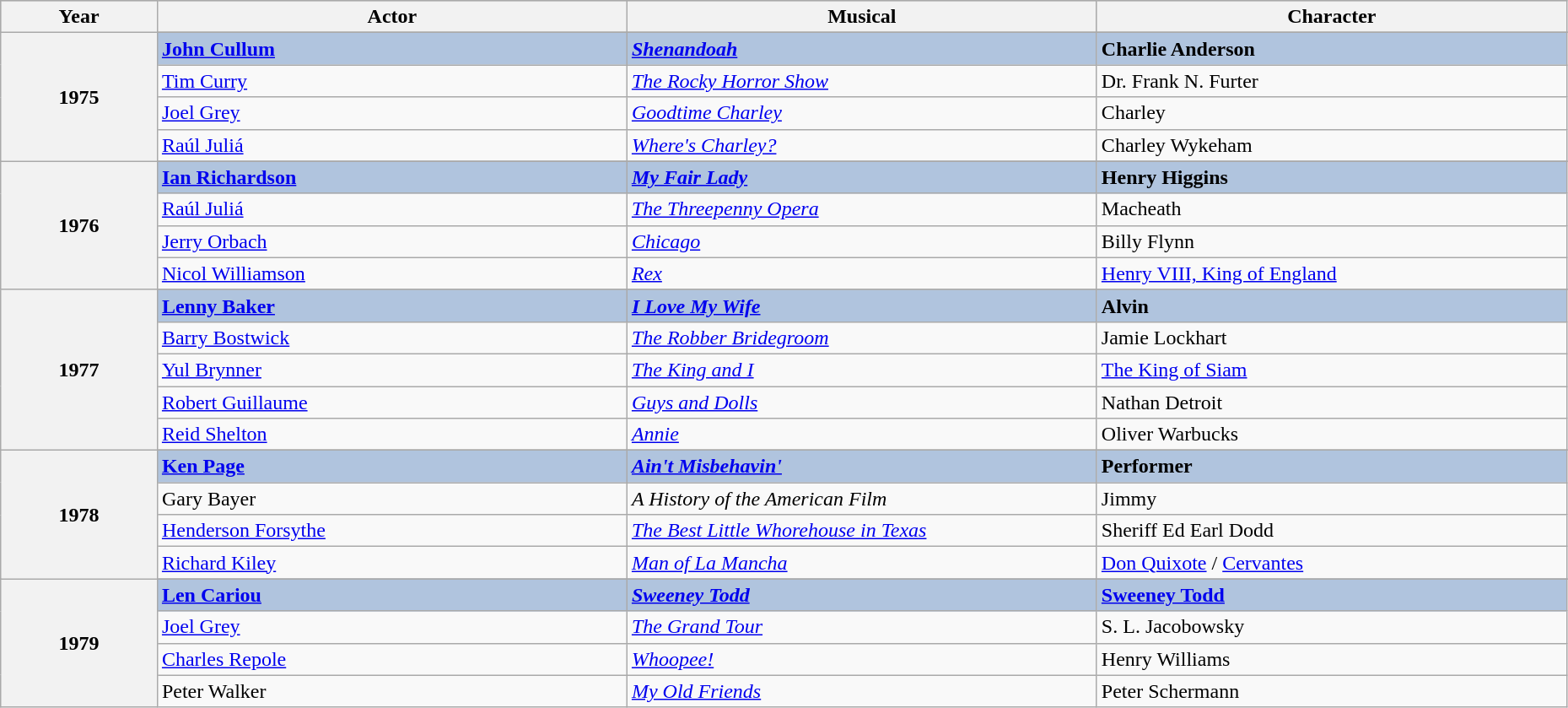<table class="wikitable" style="width:98%;">
<tr style="background:#bebebe;">
<th style="width:10%;">Year</th>
<th style="width:30%;">Actor</th>
<th style="width:30%;">Musical</th>
<th style="width:30%;">Character</th>
</tr>
<tr>
<th rowspan="5">1975</th>
</tr>
<tr style="background:#B0C4DE">
<td><strong><a href='#'>John Cullum</a></strong></td>
<td><strong><em><a href='#'>Shenandoah</a></em></strong></td>
<td><strong>Charlie Anderson</strong></td>
</tr>
<tr>
<td><a href='#'>Tim Curry</a></td>
<td><em><a href='#'>The Rocky Horror Show</a></em></td>
<td>Dr. Frank N. Furter</td>
</tr>
<tr>
<td><a href='#'>Joel Grey</a></td>
<td><em><a href='#'>Goodtime Charley</a></em></td>
<td>Charley</td>
</tr>
<tr>
<td><a href='#'>Raúl Juliá</a></td>
<td><em><a href='#'>Where's Charley?</a></em></td>
<td>Charley Wykeham</td>
</tr>
<tr>
<th rowspan="5">1976</th>
</tr>
<tr style="background:#B0C4DE">
<td><strong><a href='#'>Ian Richardson</a></strong></td>
<td><strong><em><a href='#'>My Fair Lady</a></em></strong></td>
<td><strong>Henry Higgins</strong></td>
</tr>
<tr>
<td><a href='#'>Raúl Juliá</a></td>
<td><em><a href='#'>The Threepenny Opera</a></em></td>
<td>Macheath</td>
</tr>
<tr>
<td><a href='#'>Jerry Orbach</a></td>
<td><em><a href='#'>Chicago</a></em></td>
<td>Billy Flynn</td>
</tr>
<tr>
<td><a href='#'>Nicol Williamson</a></td>
<td><em><a href='#'>Rex</a></em></td>
<td><a href='#'>Henry VIII, King of England</a></td>
</tr>
<tr>
<th rowspan="6">1977</th>
</tr>
<tr style="background:#B0C4DE">
<td><strong><a href='#'>Lenny Baker</a></strong></td>
<td><strong><em><a href='#'>I Love My Wife</a></em></strong></td>
<td><strong>Alvin</strong></td>
</tr>
<tr>
<td><a href='#'>Barry Bostwick</a></td>
<td><em><a href='#'>The Robber Bridegroom</a></em></td>
<td>Jamie Lockhart</td>
</tr>
<tr>
<td><a href='#'>Yul Brynner</a></td>
<td><em><a href='#'>The King and I</a></em></td>
<td><a href='#'>The King of Siam</a></td>
</tr>
<tr>
<td><a href='#'>Robert Guillaume</a></td>
<td><em><a href='#'>Guys and Dolls</a></em></td>
<td>Nathan Detroit</td>
</tr>
<tr>
<td><a href='#'>Reid Shelton</a></td>
<td><em><a href='#'>Annie</a></em></td>
<td>Oliver Warbucks</td>
</tr>
<tr>
<th rowspan="5">1978</th>
</tr>
<tr style="background:#B0C4DE">
<td><strong><a href='#'>Ken Page</a></strong></td>
<td><strong><em><a href='#'>Ain't Misbehavin'</a></em></strong></td>
<td><strong>Performer</strong></td>
</tr>
<tr>
<td>Gary Bayer</td>
<td><em>A History of the American Film</em></td>
<td>Jimmy</td>
</tr>
<tr>
<td><a href='#'>Henderson Forsythe</a></td>
<td><em><a href='#'>The Best Little Whorehouse in Texas</a></em></td>
<td>Sheriff Ed Earl Dodd</td>
</tr>
<tr>
<td><a href='#'>Richard Kiley</a></td>
<td><em><a href='#'>Man of La Mancha</a></em></td>
<td><a href='#'>Don Quixote</a> / <a href='#'>Cervantes</a></td>
</tr>
<tr>
<th rowspan="5">1979</th>
</tr>
<tr style="background:#B0C4DE">
<td><strong><a href='#'>Len Cariou</a></strong></td>
<td><strong><em><a href='#'>Sweeney Todd</a></em></strong></td>
<td><strong><a href='#'>Sweeney Todd</a></strong></td>
</tr>
<tr>
<td><a href='#'>Joel Grey</a></td>
<td><em><a href='#'>The Grand Tour</a></em></td>
<td>S. L. Jacobowsky</td>
</tr>
<tr>
<td><a href='#'>Charles Repole</a></td>
<td><em><a href='#'>Whoopee!</a></em></td>
<td>Henry Williams</td>
</tr>
<tr>
<td>Peter Walker</td>
<td><em><a href='#'>My Old Friends</a></em></td>
<td>Peter Schermann</td>
</tr>
</table>
